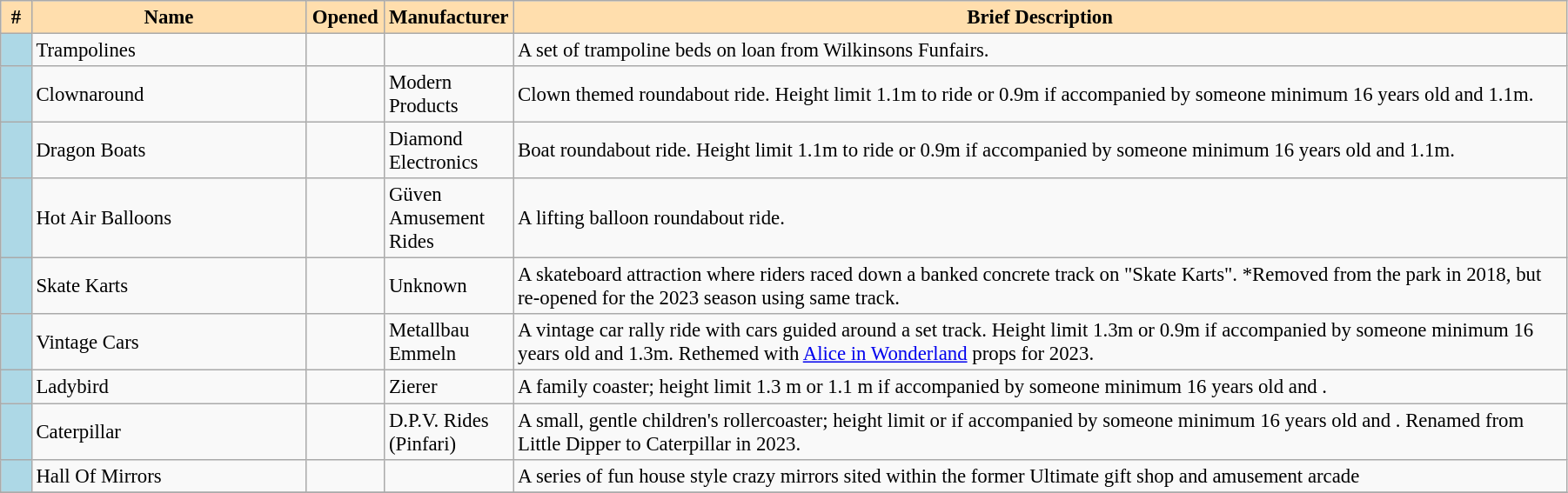<table class="wikitable" width="95%" border="1" style="font-size: 95%">
<tr>
<th style="background:#ffdead" width="2%">#</th>
<th style="background:#ffdead" width="18%">Name</th>
<th style="background:#ffdead" width="5%">Opened</th>
<th style="background:#ffdead" width="5%">Manufacturer</th>
<th style="background:#ffdead" width="70%">Brief Description</th>
</tr>
<tr>
<td bgcolor="add8e6" height="10px"></td>
<td>Trampolines</td>
<td></td>
<td></td>
<td>A set of trampoline beds on loan from Wilkinsons Funfairs.</td>
</tr>
<tr>
<td bgcolor="add8e6" height="10px"></td>
<td>Clownaround</td>
<td></td>
<td>Modern Products</td>
<td>Clown themed roundabout ride. Height limit 1.1m to ride or 0.9m if accompanied by someone minimum 16 years old and 1.1m.</td>
</tr>
<tr>
<td bgcolor="add8e6" height="10px"></td>
<td>Dragon Boats</td>
<td></td>
<td>Diamond Electronics</td>
<td>Boat roundabout ride. Height limit 1.1m to ride or 0.9m if accompanied by someone minimum 16 years old and 1.1m.</td>
</tr>
<tr>
<td bgcolor="add8e6" height="10px"></td>
<td>Hot Air Balloons</td>
<td></td>
<td>Güven Amusement Rides</td>
<td>A lifting balloon roundabout ride.</td>
</tr>
<tr>
<td bgcolor="add8e6" height="10px"></td>
<td>Skate Karts</td>
<td></td>
<td>Unknown</td>
<td>A skateboard attraction where riders raced down a banked concrete track on "Skate Karts". *Removed from the park in 2018, but re-opened for the 2023 season using same track.</td>
</tr>
<tr>
<td bgcolor="add8e6" height="10px"></td>
<td>Vintage Cars</td>
<td></td>
<td>Metallbau Emmeln</td>
<td>A vintage car rally ride with cars guided around a set track. Height limit 1.3m or 0.9m if accompanied by someone minimum 16 years old and 1.3m. Rethemed with <a href='#'>Alice in Wonderland</a> props for 2023.</td>
</tr>
<tr>
<td bgcolor="add8e6" height="10px"></td>
<td>Ladybird</td>
<td></td>
<td>Zierer</td>
<td>A family coaster; height limit 1.3 m or 1.1 m if accompanied by someone minimum 16 years old and .</td>
</tr>
<tr>
<td bgcolor="add8e6" height="10px"></td>
<td>Caterpillar</td>
<td></td>
<td>D.P.V. Rides (Pinfari)</td>
<td>A small, gentle children's rollercoaster; height limit  or  if accompanied by someone minimum 16 years old and . Renamed from Little Dipper to Caterpillar in 2023.</td>
</tr>
<tr>
<td bgcolor="add8e6" height="10px"></td>
<td>Hall Of Mirrors</td>
<td></td>
<td></td>
<td>A series of fun house style crazy mirrors sited within the former Ultimate gift shop and amusement arcade</td>
</tr>
<tr>
</tr>
</table>
